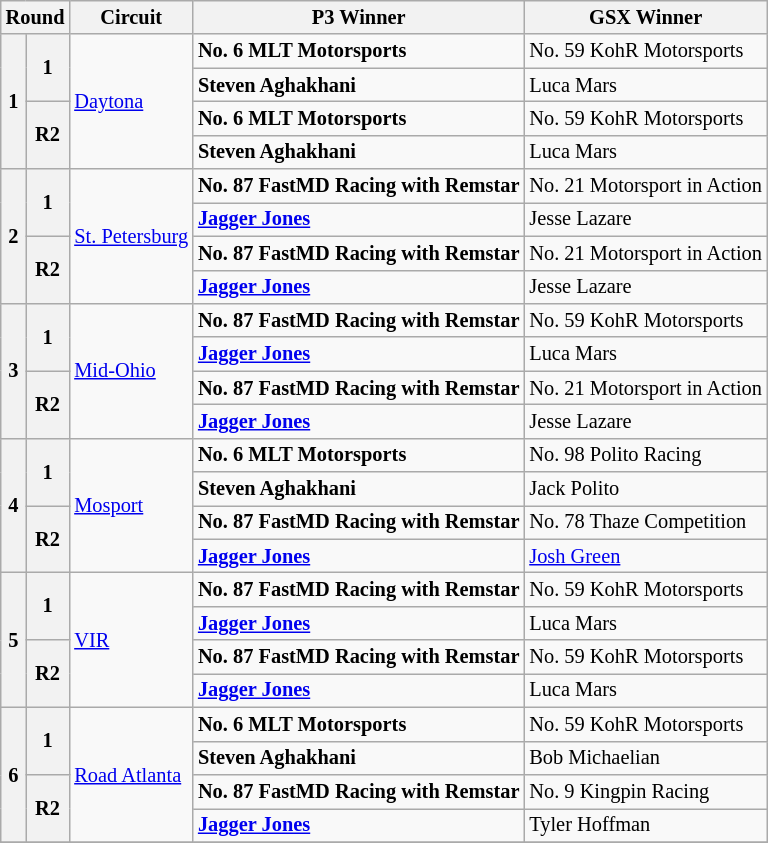<table class="wikitable" style="font-size:85%;">
<tr>
<th colspan="2">Round</th>
<th>Circuit</th>
<th>P3 Winner</th>
<th>GSX Winner</th>
</tr>
<tr>
<th rowspan="4">1</th>
<th rowspan="2">1</th>
<td rowspan="4"> <a href='#'>Daytona</a></td>
<td><strong> No. 6 MLT Motorsports</strong></td>
<td> No. 59 KohR Motorsports</td>
</tr>
<tr>
<td> <strong>Steven Aghakhani</strong></td>
<td> Luca Mars</td>
</tr>
<tr>
<th rowspan="2">R2</th>
<td><strong> No. 6 MLT Motorsports</strong></td>
<td> No. 59 KohR Motorsports</td>
</tr>
<tr>
<td> <strong>Steven Aghakhani</strong></td>
<td> Luca Mars</td>
</tr>
<tr>
<th rowspan="4">2</th>
<th rowspan="2">1</th>
<td rowspan="4"> <a href='#'>St. Petersburg</a></td>
<td><strong> No. 87 FastMD Racing with Remstar</strong></td>
<td> No. 21 Motorsport in Action</td>
</tr>
<tr>
<td><strong> <a href='#'>Jagger Jones</a></strong></td>
<td> Jesse Lazare</td>
</tr>
<tr>
<th rowspan="2">R2</th>
<td><strong> No. 87 FastMD Racing with Remstar</strong></td>
<td> No. 21 Motorsport in Action</td>
</tr>
<tr>
<td><strong> <a href='#'>Jagger Jones</a></strong></td>
<td> Jesse Lazare</td>
</tr>
<tr>
<th rowspan="4">3</th>
<th rowspan="2">1</th>
<td rowspan="4"> <a href='#'>Mid-Ohio</a></td>
<td><strong> No. 87 FastMD Racing with Remstar</strong></td>
<td> No. 59 KohR Motorsports</td>
</tr>
<tr>
<td><strong> <a href='#'>Jagger Jones</a></strong></td>
<td> Luca Mars</td>
</tr>
<tr>
<th rowspan="2">R2</th>
<td><strong> No. 87 FastMD Racing with Remstar</strong></td>
<td> No. 21 Motorsport in Action</td>
</tr>
<tr>
<td><strong> <a href='#'>Jagger Jones</a></strong></td>
<td> Jesse Lazare</td>
</tr>
<tr>
<th rowspan="4">4</th>
<th rowspan="2">1</th>
<td rowspan="4"> <a href='#'>Mosport</a></td>
<td><strong> No. 6 MLT Motorsports</strong></td>
<td> No. 98 Polito Racing</td>
</tr>
<tr>
<td> <strong>Steven Aghakhani</strong></td>
<td> Jack Polito</td>
</tr>
<tr>
<th rowspan="2">R2</th>
<td><strong> No. 87 FastMD Racing with Remstar</strong></td>
<td> No. 78 Thaze Competition</td>
</tr>
<tr>
<td><strong> <a href='#'>Jagger Jones</a></strong></td>
<td> <a href='#'>Josh Green</a></td>
</tr>
<tr>
<th rowspan="4">5</th>
<th rowspan="2">1</th>
<td rowspan="4"> <a href='#'>VIR</a></td>
<td><strong> No. 87 FastMD Racing with Remstar</strong></td>
<td> No. 59 KohR Motorsports</td>
</tr>
<tr>
<td><strong> <a href='#'>Jagger Jones</a></strong></td>
<td> Luca Mars</td>
</tr>
<tr>
<th rowspan="2">R2</th>
<td><strong> No. 87 FastMD Racing with Remstar</strong></td>
<td> No. 59 KohR Motorsports</td>
</tr>
<tr>
<td><strong> <a href='#'>Jagger Jones</a></strong></td>
<td> Luca Mars</td>
</tr>
<tr>
<th rowspan="4">6</th>
<th rowspan="2">1</th>
<td rowspan="4"> <a href='#'>Road Atlanta</a></td>
<td><strong> No. 6 MLT Motorsports</strong></td>
<td> No. 59 KohR Motorsports</td>
</tr>
<tr>
<td> <strong>Steven Aghakhani</strong></td>
<td> Bob Michaelian</td>
</tr>
<tr>
<th rowspan="2">R2</th>
<td><strong> No. 87 FastMD Racing with Remstar</strong></td>
<td> No. 9 Kingpin Racing</td>
</tr>
<tr>
<td><strong> <a href='#'>Jagger Jones</a></strong></td>
<td> Tyler Hoffman</td>
</tr>
<tr>
</tr>
</table>
